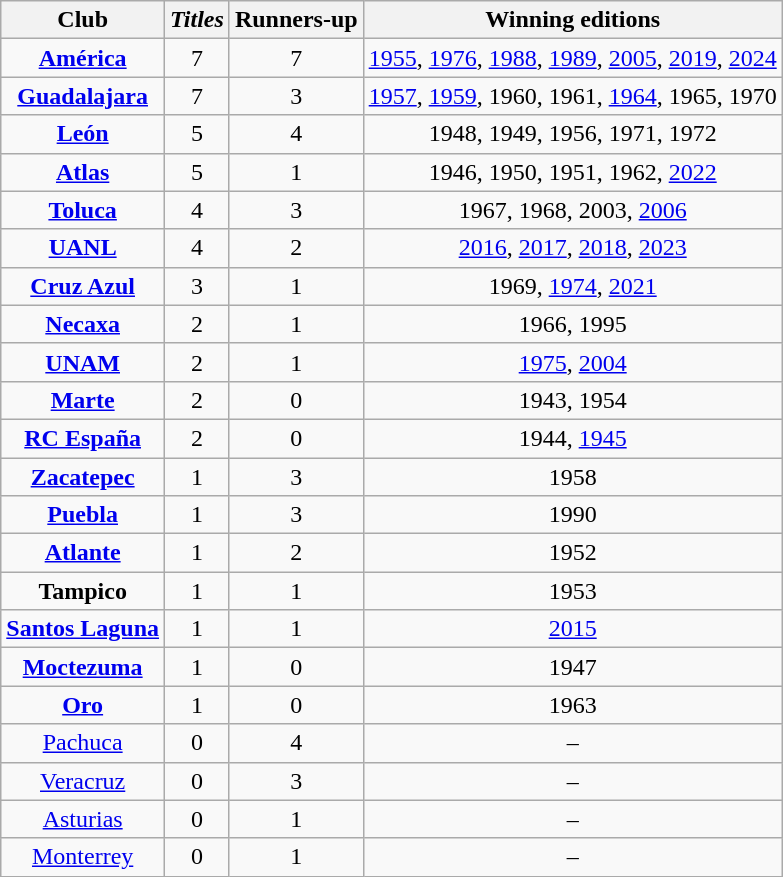<table class="wikitable" style="text-align: center;">
<tr>
<th>Club</th>
<th><em>Titles</em></th>
<th>Runners-up</th>
<th>Winning editions</th>
</tr>
<tr>
<td><strong><a href='#'>América</a></strong></td>
<td>7</td>
<td>7</td>
<td><a href='#'>1955</a>, <a href='#'>1976</a>, <a href='#'>1988</a>, <a href='#'>1989</a>, <a href='#'>2005</a>, <a href='#'>2019</a>, <a href='#'>2024</a></td>
</tr>
<tr>
<td><strong><a href='#'>Guadalajara</a></strong></td>
<td>7</td>
<td>3</td>
<td><a href='#'>1957</a>, <a href='#'>1959</a>, 1960, 1961, <a href='#'>1964</a>, 1965, 1970</td>
</tr>
<tr>
<td><strong><a href='#'>León</a></strong></td>
<td>5</td>
<td>4</td>
<td>1948, 1949, 1956, 1971, 1972</td>
</tr>
<tr>
<td><strong><a href='#'>Atlas</a></strong></td>
<td>5</td>
<td>1</td>
<td>1946, 1950, 1951, 1962, <a href='#'>2022</a></td>
</tr>
<tr>
<td><strong><a href='#'>Toluca</a></strong></td>
<td>4</td>
<td>3</td>
<td>1967, 1968, 2003, <a href='#'>2006</a></td>
</tr>
<tr>
<td><strong><a href='#'>UANL</a></strong></td>
<td>4</td>
<td>2</td>
<td><a href='#'>2016</a>, <a href='#'>2017</a>, <a href='#'>2018</a>, <a href='#'>2023</a></td>
</tr>
<tr>
<td><strong><a href='#'>Cruz Azul</a></strong></td>
<td>3</td>
<td>1</td>
<td>1969, <a href='#'>1974</a>, <a href='#'>2021</a></td>
</tr>
<tr>
<td><strong><a href='#'>Necaxa</a></strong></td>
<td>2</td>
<td>1</td>
<td>1966, 1995</td>
</tr>
<tr>
<td><strong><a href='#'>UNAM</a></strong></td>
<td>2</td>
<td>1</td>
<td><a href='#'>1975</a>, <a href='#'>2004</a></td>
</tr>
<tr>
<td><strong><a href='#'>Marte</a></strong></td>
<td>2</td>
<td>0</td>
<td>1943, 1954</td>
</tr>
<tr>
<td><strong><a href='#'>RC España</a></strong></td>
<td>2</td>
<td>0</td>
<td>1944, <a href='#'>1945</a></td>
</tr>
<tr>
<td><strong><a href='#'>Zacatepec</a></strong></td>
<td>1</td>
<td>3</td>
<td>1958</td>
</tr>
<tr>
<td><strong><a href='#'>Puebla</a></strong></td>
<td>1</td>
<td>3</td>
<td>1990</td>
</tr>
<tr>
<td><strong><a href='#'>Atlante</a></strong></td>
<td>1</td>
<td>2</td>
<td>1952</td>
</tr>
<tr>
<td><strong>Tampico</strong></td>
<td>1</td>
<td>1</td>
<td>1953</td>
</tr>
<tr>
<td><strong><a href='#'>Santos Laguna</a></strong></td>
<td>1</td>
<td>1</td>
<td><a href='#'>2015</a></td>
</tr>
<tr>
<td><strong><a href='#'>Moctezuma</a></strong></td>
<td>1</td>
<td>0</td>
<td>1947</td>
</tr>
<tr>
<td><strong><a href='#'>Oro</a></strong></td>
<td>1</td>
<td>0</td>
<td>1963</td>
</tr>
<tr>
<td><a href='#'>Pachuca</a></td>
<td>0</td>
<td>4</td>
<td>–</td>
</tr>
<tr>
<td><a href='#'>Veracruz</a></td>
<td>0</td>
<td>3</td>
<td>–</td>
</tr>
<tr>
<td><a href='#'>Asturias</a></td>
<td>0</td>
<td>1</td>
<td>–</td>
</tr>
<tr>
<td><a href='#'>Monterrey</a></td>
<td>0</td>
<td>1</td>
<td>–</td>
</tr>
</table>
